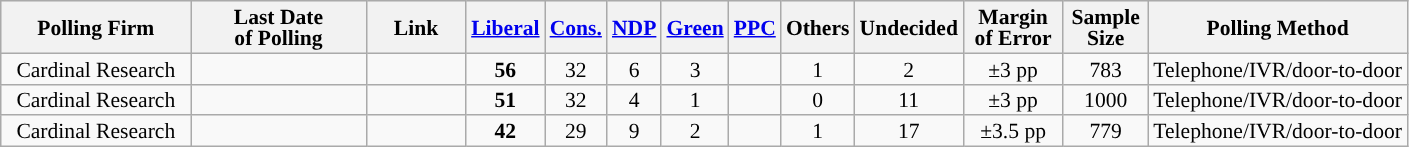<table class="wikitable sortable" style="text-align:center;font-size:90%;line-height:14px;">
<tr style="background:#e9e9e9;">
<th style="width:120px">Polling Firm</th>
<th style="width:110px">Last Date<br>of Polling</th>
<th style="width:60px" class="unsortable">Link</th>
<th style="background-color:"><a href='#'>Liberal</a></th>
<th style="background-color:"><a href='#'>Cons.</a></th>
<th style="background-color:"><a href='#'>NDP</a></th>
<th style="background-color:"><a href='#'>Green</a></th>
<th style="background-color:"><a href='#'><span>PPC</span></a></th>
<th style="background-color:">Others</th>
<th style="background-color:">Undecided</th>
<th style="width:60px;" class=unsortable>Margin<br>of Error</th>
<th style="width:50px;" class=unsortable>Sample<br>Size</th>
<th class=unsortable>Polling Method</th>
</tr>
<tr>
<td>Cardinal Research</td>
<td></td>
<td></td>
<td><strong>56</strong></td>
<td>32</td>
<td>6</td>
<td>3</td>
<td></td>
<td>1</td>
<td>2</td>
<td>±3 pp</td>
<td>783</td>
<td>Telephone/IVR/door-to-door</td>
</tr>
<tr>
<td>Cardinal Research</td>
<td></td>
<td></td>
<td><strong>51</strong></td>
<td>32</td>
<td>4</td>
<td>1</td>
<td></td>
<td>0</td>
<td>11</td>
<td>±3 pp</td>
<td>1000</td>
<td>Telephone/IVR/door-to-door</td>
</tr>
<tr>
<td>Cardinal Research</td>
<td></td>
<td></td>
<td><strong>42</strong></td>
<td>29</td>
<td>9</td>
<td>2</td>
<td></td>
<td>1</td>
<td>17</td>
<td>±3.5 pp</td>
<td>779</td>
<td>Telephone/IVR/door-to-door</td>
</tr>
</table>
